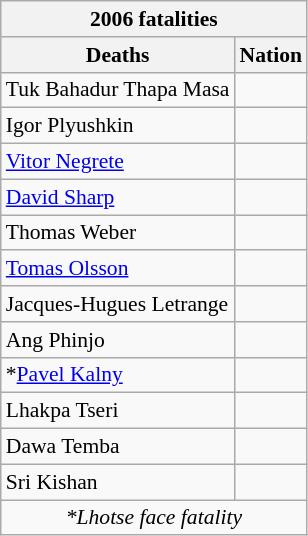<table class="wikitable collapsible sortable floatright collapsed" style="font-size: 90%; ">
<tr>
<th style="text-align:center;" colspan="2">2006 fatalities</th>
</tr>
<tr>
<th>Deaths</th>
<th>Nation</th>
</tr>
<tr>
<td>Tuk Bahadur Thapa Masa</td>
<td></td>
</tr>
<tr>
<td>Igor Plyushkin</td>
<td></td>
</tr>
<tr>
<td><a href='#'>Vitor Negrete</a></td>
<td></td>
</tr>
<tr>
<td><a href='#'>David Sharp</a></td>
<td></td>
</tr>
<tr>
<td>Thomas Weber</td>
<td></td>
</tr>
<tr>
<td><a href='#'>Tomas Olsson</a></td>
<td></td>
</tr>
<tr>
<td>Jacques-Hugues Letrange</td>
<td></td>
</tr>
<tr>
<td>Ang Phinjo</td>
<td></td>
</tr>
<tr>
<td>*<a href='#'>Pavel Kalny</a></td>
<td></td>
</tr>
<tr>
<td>Lhakpa Tseri</td>
<td></td>
</tr>
<tr>
<td>Dawa Temba</td>
<td></td>
</tr>
<tr>
<td>Sri Kishan</td>
<td></td>
</tr>
<tr>
<td colspan="2" style="text-align: center;"><em>*Lhotse face fatality</em></td>
</tr>
</table>
